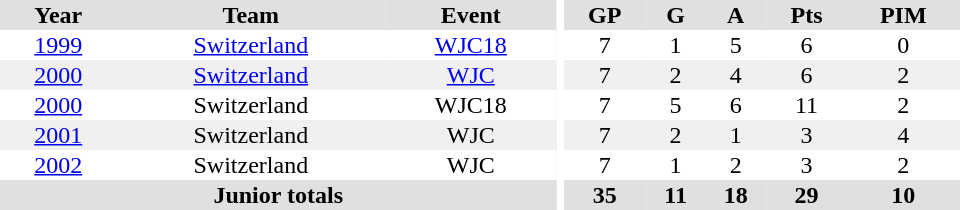<table border="0" cellpadding="1" cellspacing="0" ID="Table3" style="text-align:center; width:40em">
<tr ALIGN="center" bgcolor="#e0e0e0">
<th>Year</th>
<th>Team</th>
<th>Event</th>
<th rowspan="99" bgcolor="#ffffff"></th>
<th>GP</th>
<th>G</th>
<th>A</th>
<th>Pts</th>
<th>PIM</th>
</tr>
<tr>
<td><a href='#'>1999</a></td>
<td><a href='#'>Switzerland</a></td>
<td><a href='#'>WJC18</a></td>
<td>7</td>
<td>1</td>
<td>5</td>
<td>6</td>
<td>0</td>
</tr>
<tr bgcolor="#f0f0f0">
<td><a href='#'>2000</a></td>
<td><a href='#'>Switzerland</a></td>
<td><a href='#'>WJC</a></td>
<td>7</td>
<td>2</td>
<td>4</td>
<td>6</td>
<td>2</td>
</tr>
<tr>
<td><a href='#'>2000</a></td>
<td>Switzerland</td>
<td>WJC18</td>
<td>7</td>
<td>5</td>
<td>6</td>
<td>11</td>
<td>2</td>
</tr>
<tr bgcolor="#f0f0f0">
<td><a href='#'>2001</a></td>
<td>Switzerland</td>
<td>WJC</td>
<td>7</td>
<td>2</td>
<td>1</td>
<td>3</td>
<td>4</td>
</tr>
<tr>
<td><a href='#'>2002</a></td>
<td>Switzerland</td>
<td>WJC</td>
<td>7</td>
<td>1</td>
<td>2</td>
<td>3</td>
<td>2</td>
</tr>
<tr bgcolor="#e0e0e0">
<th colspan="3">Junior totals</th>
<th>35</th>
<th>11</th>
<th>18</th>
<th>29</th>
<th>10</th>
</tr>
</table>
